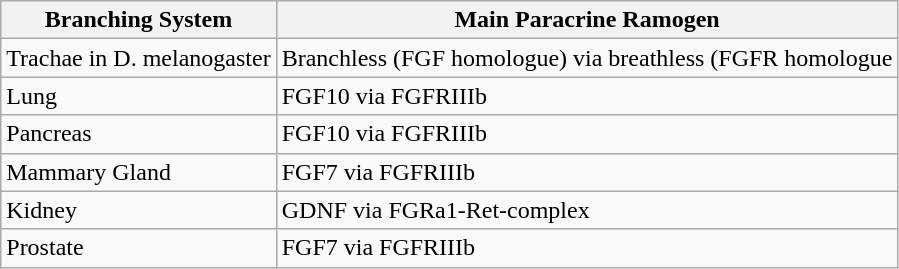<table class="wikitable">
<tr>
<th>Branching System</th>
<th>Main Paracrine Ramogen</th>
</tr>
<tr>
<td>Trachae in D. melanogaster</td>
<td>Branchless (FGF homologue) via breathless (FGFR homologue</td>
</tr>
<tr>
<td>Lung</td>
<td>FGF10 via FGFRIIIb</td>
</tr>
<tr>
<td>Pancreas</td>
<td>FGF10 via FGFRIIIb</td>
</tr>
<tr>
<td>Mammary Gland</td>
<td>FGF7 via FGFRIIIb</td>
</tr>
<tr>
<td>Kidney</td>
<td>GDNF via FGRa1-Ret-complex</td>
</tr>
<tr>
<td>Prostate</td>
<td>FGF7 via FGFRIIIb</td>
</tr>
</table>
